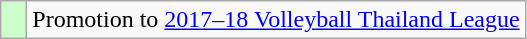<table class="wikitable" style="text-align: left;">
<tr>
<td width=10px bgcolor=#ccffcc></td>
<td>Promotion to <a href='#'>2017–18 Volleyball Thailand League</a></td>
</tr>
</table>
